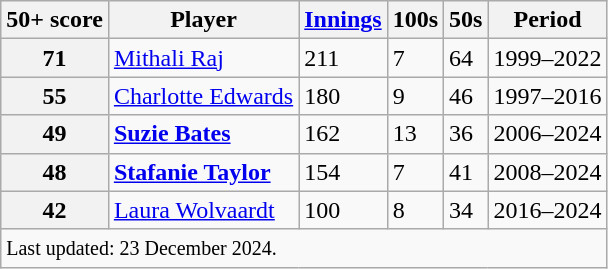<table class="wikitable defaultcenter col2left">
<tr>
<th scope="col">50+ score</th>
<th scope="col">Player</th>
<th scope="col"><a href='#'>Innings</a></th>
<th scope="col">100s</th>
<th scope="col">50s</th>
<th scope="col">Period</th>
</tr>
<tr>
<th scope="row">71</th>
<td> <a href='#'>Mithali Raj</a></td>
<td>211</td>
<td>7</td>
<td>64</td>
<td>1999–2022</td>
</tr>
<tr>
<th scope="row">55</th>
<td> <a href='#'>Charlotte Edwards</a></td>
<td>180</td>
<td>9</td>
<td>46</td>
<td>1997–2016</td>
</tr>
<tr>
<th scope="row">49</th>
<td style="text-align:left;"> <strong><a href='#'>Suzie Bates</a></strong></td>
<td>162</td>
<td>13</td>
<td>36</td>
<td>2006–2024</td>
</tr>
<tr>
<th scope="row">48</th>
<td style="text-align:left;"> <strong><a href='#'>Stafanie Taylor</a></strong></td>
<td>154</td>
<td>7</td>
<td>41</td>
<td>2008–2024</td>
</tr>
<tr>
<th scope="row">42</th>
<td> <a href='#'>Laura Wolvaardt</a></td>
<td>100</td>
<td>8</td>
<td>34</td>
<td>2016–2024</td>
</tr>
<tr>
<td scope="row" colspan=6 style="text-align:left;"><small>Last updated: 23 December 2024.</small></td>
</tr>
</table>
